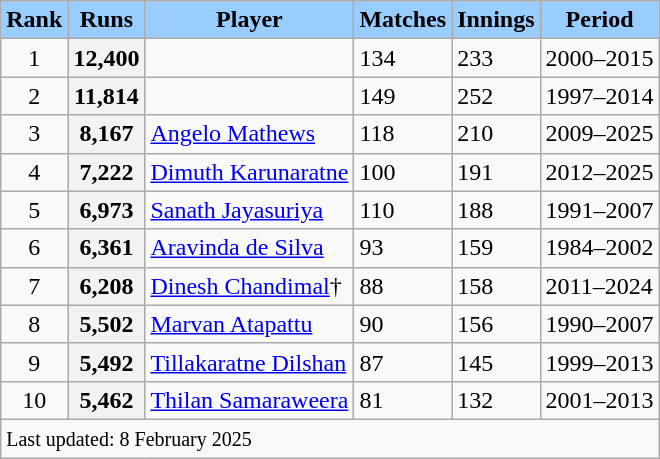<table class="wikitable plainrowheaders sortable">
<tr>
<th scope=col style="background:#9cf;">Rank</th>
<th scope=col style="background:#9cf;">Runs</th>
<th scope=col style="background:#9cf;">Player</th>
<th scope=col style="background:#9cf;">Matches</th>
<th scope=col style="background:#9cf;">Innings</th>
<th scope=col style="background:#9cf;">Period</th>
</tr>
<tr>
<td align=center>1</td>
<th>12,400</th>
<td></td>
<td>134</td>
<td>233</td>
<td>2000–2015</td>
</tr>
<tr>
<td align=center>2</td>
<th>11,814</th>
<td></td>
<td>149</td>
<td>252</td>
<td>1997–2014</td>
</tr>
<tr>
<td align=center>3</td>
<th>8,167</th>
<td><a href='#'>Angelo Mathews</a></td>
<td>118</td>
<td>210</td>
<td>2009–2025</td>
</tr>
<tr>
<td align=center>4</td>
<th>7,222</th>
<td><a href='#'>Dimuth Karunaratne</a></td>
<td>100</td>
<td>191</td>
<td>2012–2025</td>
</tr>
<tr>
<td align=center>5</td>
<th>6,973</th>
<td><a href='#'>Sanath Jayasuriya</a></td>
<td>110</td>
<td>188</td>
<td>1991–2007</td>
</tr>
<tr>
<td align=center>6</td>
<th>6,361</th>
<td><a href='#'>Aravinda de Silva</a></td>
<td>93</td>
<td>159</td>
<td>1984–2002</td>
</tr>
<tr>
<td align=center>7</td>
<th>6,208</th>
<td><a href='#'>Dinesh Chandimal</a>†</td>
<td>88</td>
<td>158</td>
<td>2011–2024</td>
</tr>
<tr>
<td align=center>8</td>
<th>5,502</th>
<td><a href='#'>Marvan Atapattu</a></td>
<td>90</td>
<td>156</td>
<td>1990–2007</td>
</tr>
<tr>
<td align=center>9</td>
<th>5,492</th>
<td><a href='#'>Tillakaratne Dilshan</a></td>
<td>87</td>
<td>145</td>
<td>1999–2013</td>
</tr>
<tr>
<td align=center>10</td>
<th>5,462</th>
<td><a href='#'>Thilan Samaraweera</a></td>
<td>81</td>
<td>132</td>
<td>2001–2013</td>
</tr>
<tr class=sortbottom>
<td colspan=6><small>Last updated: 8 February 2025</small></td>
</tr>
</table>
